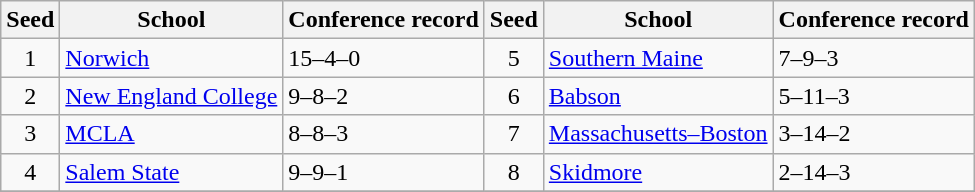<table class="wikitable">
<tr>
<th>Seed</th>
<th>School</th>
<th>Conference record</th>
<th>Seed</th>
<th>School</th>
<th>Conference record</th>
</tr>
<tr>
<td align=center>1</td>
<td><a href='#'>Norwich</a></td>
<td>15–4–0</td>
<td align=center>5</td>
<td><a href='#'>Southern Maine</a></td>
<td>7–9–3</td>
</tr>
<tr>
<td align=center>2</td>
<td><a href='#'>New England College</a></td>
<td>9–8–2</td>
<td align=center>6</td>
<td><a href='#'>Babson</a></td>
<td>5–11–3</td>
</tr>
<tr>
<td align=center>3</td>
<td><a href='#'>MCLA</a></td>
<td>8–8–3</td>
<td align=center>7</td>
<td><a href='#'>Massachusetts–Boston</a></td>
<td>3–14–2</td>
</tr>
<tr>
<td align=center>4</td>
<td><a href='#'>Salem State</a></td>
<td>9–9–1</td>
<td align=center>8</td>
<td><a href='#'>Skidmore</a></td>
<td>2–14–3</td>
</tr>
<tr>
</tr>
</table>
